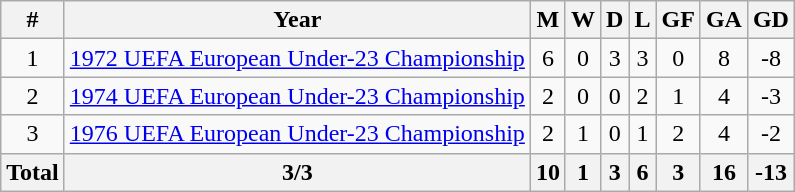<table class="wikitable sortable" style="text-align:center">
<tr>
<th>#</th>
<th>Year</th>
<th>M</th>
<th>W</th>
<th>D</th>
<th>L</th>
<th>GF</th>
<th>GA</th>
<th>GD</th>
</tr>
<tr>
<td>1</td>
<td><a href='#'>1972 UEFA European Under-23 Championship</a></td>
<td>6</td>
<td>0</td>
<td>3</td>
<td>3</td>
<td>0</td>
<td>8</td>
<td>-8</td>
</tr>
<tr>
<td>2</td>
<td><a href='#'>1974 UEFA European Under-23 Championship</a></td>
<td>2</td>
<td>0</td>
<td>0</td>
<td>2</td>
<td>1</td>
<td>4</td>
<td>-3</td>
</tr>
<tr>
<td>3</td>
<td><a href='#'>1976 UEFA European Under-23 Championship</a></td>
<td>2</td>
<td>1</td>
<td>0</td>
<td>1</td>
<td>2</td>
<td>4</td>
<td>-2</td>
</tr>
<tr>
<th><strong>Total</strong></th>
<th>3/3</th>
<th>10</th>
<th>1</th>
<th>3</th>
<th>6</th>
<th>3</th>
<th>16</th>
<th>-13</th>
</tr>
</table>
